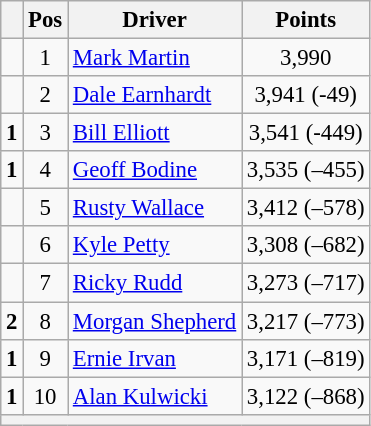<table class="wikitable" style="font-size: 95%;">
<tr>
<th></th>
<th>Pos</th>
<th>Driver</th>
<th>Points</th>
</tr>
<tr>
<td align="left"></td>
<td style="text-align:center;">1</td>
<td><a href='#'>Mark Martin</a></td>
<td style="text-align:center;">3,990</td>
</tr>
<tr>
<td align="left"></td>
<td style="text-align:center;">2</td>
<td><a href='#'>Dale Earnhardt</a></td>
<td style="text-align:center;">3,941 (-49)</td>
</tr>
<tr>
<td align="left">  <strong>1</strong></td>
<td style="text-align:center;">3</td>
<td><a href='#'>Bill Elliott</a></td>
<td style="text-align:center;">3,541 (-449)</td>
</tr>
<tr>
<td align="left">  <strong>1</strong></td>
<td style="text-align:center;">4</td>
<td><a href='#'>Geoff Bodine</a></td>
<td style="text-align:center;">3,535 (–455)</td>
</tr>
<tr>
<td align="left"></td>
<td style="text-align:center;">5</td>
<td><a href='#'>Rusty Wallace</a></td>
<td style="text-align:center;">3,412 (–578)</td>
</tr>
<tr>
<td align="left"></td>
<td style="text-align:center;">6</td>
<td><a href='#'>Kyle Petty</a></td>
<td style="text-align:center;">3,308 (–682)</td>
</tr>
<tr>
<td align="left"></td>
<td style="text-align:center;">7</td>
<td><a href='#'>Ricky Rudd</a></td>
<td style="text-align:center;">3,273 (–717)</td>
</tr>
<tr>
<td align="left">  <strong>2</strong></td>
<td style="text-align:center;">8</td>
<td><a href='#'>Morgan Shepherd</a></td>
<td style="text-align:center;">3,217 (–773)</td>
</tr>
<tr>
<td align="left">  <strong>1</strong></td>
<td style="text-align:center;">9</td>
<td><a href='#'>Ernie Irvan</a></td>
<td style="text-align:center;">3,171 (–819)</td>
</tr>
<tr>
<td align="left">  <strong>1</strong></td>
<td style="text-align:center;">10</td>
<td><a href='#'>Alan Kulwicki</a></td>
<td style="text-align:center;">3,122 (–868)</td>
</tr>
<tr class="sortbottom">
<th colspan="9"></th>
</tr>
</table>
